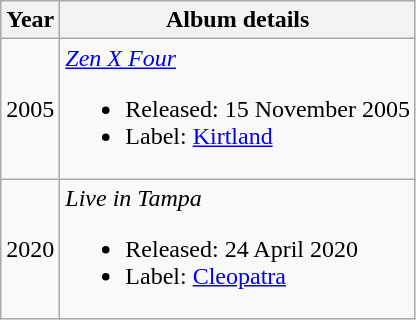<table class="wikitable" style="text-align:center;">
<tr>
<th>Year</th>
<th>Album details</th>
</tr>
<tr>
<td>2005</td>
<td align="left"><em><a href='#'>Zen X Four</a></em><br><ul><li>Released: 15 November 2005</li><li>Label: <a href='#'>Kirtland</a></li></ul></td>
</tr>
<tr>
<td>2020</td>
<td align="left"><em>Live in Tampa</em><br><ul><li>Released: 24 April 2020</li><li>Label: <a href='#'>Cleopatra</a></li></ul></td>
</tr>
</table>
